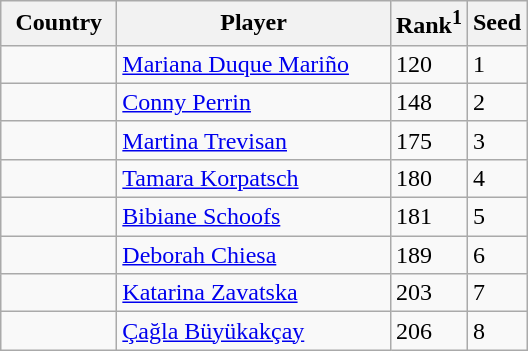<table class="sortable wikitable">
<tr>
<th width="70">Country</th>
<th width="175">Player</th>
<th>Rank<sup>1</sup></th>
<th>Seed</th>
</tr>
<tr>
<td></td>
<td><a href='#'>Mariana Duque Mariño</a></td>
<td>120</td>
<td>1</td>
</tr>
<tr>
<td></td>
<td><a href='#'>Conny Perrin</a></td>
<td>148</td>
<td>2</td>
</tr>
<tr>
<td></td>
<td><a href='#'>Martina Trevisan</a></td>
<td>175</td>
<td>3</td>
</tr>
<tr>
<td></td>
<td><a href='#'>Tamara Korpatsch</a></td>
<td>180</td>
<td>4</td>
</tr>
<tr>
<td></td>
<td><a href='#'>Bibiane Schoofs</a></td>
<td>181</td>
<td>5</td>
</tr>
<tr>
<td></td>
<td><a href='#'>Deborah Chiesa</a></td>
<td>189</td>
<td>6</td>
</tr>
<tr>
<td></td>
<td><a href='#'>Katarina Zavatska</a></td>
<td>203</td>
<td>7</td>
</tr>
<tr>
<td></td>
<td><a href='#'>Çağla Büyükakçay</a></td>
<td>206</td>
<td>8</td>
</tr>
</table>
